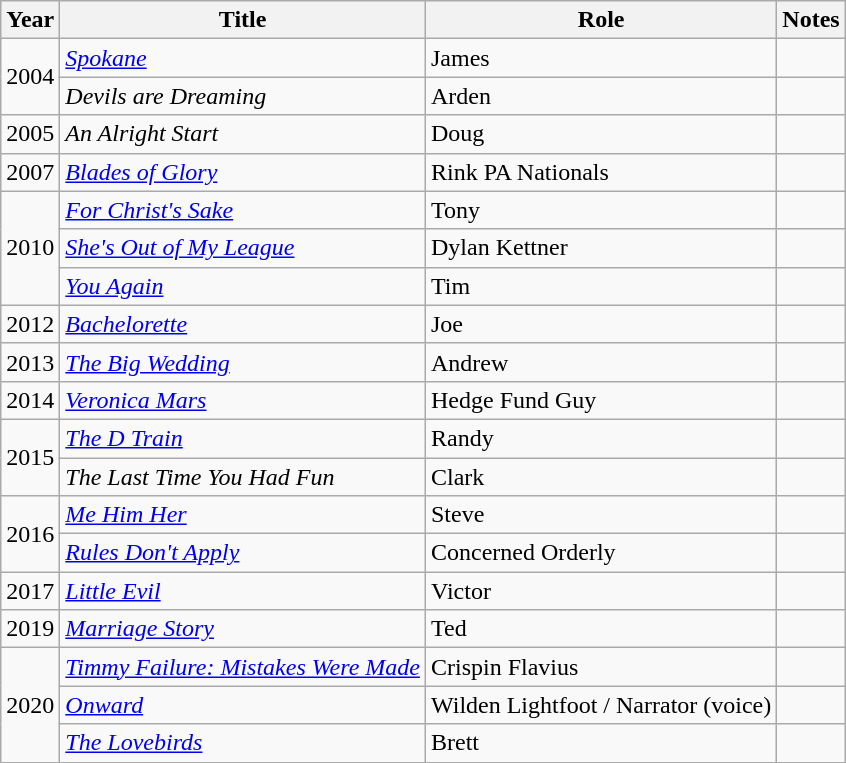<table class="wikitable">
<tr>
<th>Year</th>
<th>Title</th>
<th>Role</th>
<th>Notes</th>
</tr>
<tr>
<td rowspan="2">2004</td>
<td><em><a href='#'>Spokane</a></em></td>
<td>James</td>
<td></td>
</tr>
<tr>
<td><em>Devils are Dreaming</em></td>
<td>Arden</td>
<td></td>
</tr>
<tr>
<td>2005</td>
<td><em>An Alright Start</em></td>
<td>Doug</td>
<td></td>
</tr>
<tr>
<td>2007</td>
<td><em><a href='#'>Blades of Glory</a></em></td>
<td>Rink PA Nationals</td>
<td></td>
</tr>
<tr>
<td rowspan="3">2010</td>
<td><em><a href='#'>For Christ's Sake</a></em></td>
<td>Tony</td>
<td></td>
</tr>
<tr>
<td><em><a href='#'>She's Out of My League</a></em></td>
<td>Dylan Kettner</td>
<td></td>
</tr>
<tr>
<td><em><a href='#'>You Again</a></em></td>
<td>Tim</td>
<td></td>
</tr>
<tr>
<td>2012</td>
<td><em><a href='#'>Bachelorette</a></em></td>
<td>Joe</td>
<td></td>
</tr>
<tr>
<td>2013</td>
<td><em><a href='#'>The Big Wedding</a></em></td>
<td>Andrew</td>
<td></td>
</tr>
<tr>
<td>2014</td>
<td><em><a href='#'>Veronica Mars</a></em></td>
<td>Hedge Fund Guy</td>
<td></td>
</tr>
<tr>
<td rowspan="2">2015</td>
<td><em><a href='#'>The D Train</a></em></td>
<td>Randy</td>
<td></td>
</tr>
<tr>
<td><em>The Last Time You Had Fun</em></td>
<td>Clark</td>
<td></td>
</tr>
<tr>
<td rowspan="2">2016</td>
<td><em><a href='#'>Me Him Her</a></em></td>
<td>Steve</td>
<td></td>
</tr>
<tr>
<td><em><a href='#'>Rules Don't Apply</a></em></td>
<td>Concerned Orderly</td>
<td></td>
</tr>
<tr>
<td>2017</td>
<td><em><a href='#'>Little Evil</a></em></td>
<td>Victor</td>
<td></td>
</tr>
<tr>
<td>2019</td>
<td><em><a href='#'>Marriage Story</a></em></td>
<td>Ted</td>
<td></td>
</tr>
<tr>
<td rowspan="3">2020</td>
<td><em><a href='#'>Timmy Failure: Mistakes Were Made</a></em></td>
<td>Crispin Flavius</td>
<td></td>
</tr>
<tr>
<td><em><a href='#'>Onward</a></em></td>
<td>Wilden Lightfoot / Narrator (voice)</td>
<td></td>
</tr>
<tr>
<td><em><a href='#'>The Lovebirds</a></em></td>
<td>Brett</td>
<td></td>
</tr>
</table>
